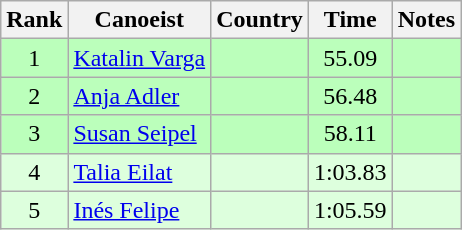<table class="wikitable" style="text-align:center">
<tr>
<th>Rank</th>
<th>Canoeist</th>
<th>Country</th>
<th>Time</th>
<th>Notes</th>
</tr>
<tr bgcolor=bbffbb>
<td>1</td>
<td align="left"><a href='#'>Katalin Varga</a></td>
<td align="left"></td>
<td>55.09</td>
<td></td>
</tr>
<tr bgcolor=bbffbb>
<td>2</td>
<td align="left"><a href='#'>Anja Adler</a></td>
<td align="left"></td>
<td>56.48</td>
<td></td>
</tr>
<tr bgcolor=bbffbb>
<td>3</td>
<td align="left"><a href='#'>Susan Seipel</a></td>
<td align="left"></td>
<td>58.11</td>
<td></td>
</tr>
<tr bgcolor=ddffdd>
<td>4</td>
<td align="left"><a href='#'>Talia Eilat</a></td>
<td align="left"></td>
<td>1:03.83</td>
<td></td>
</tr>
<tr bgcolor=ddffdd>
<td>5</td>
<td align="left"><a href='#'>Inés Felipe</a></td>
<td align="left"></td>
<td>1:05.59</td>
<td></td>
</tr>
</table>
